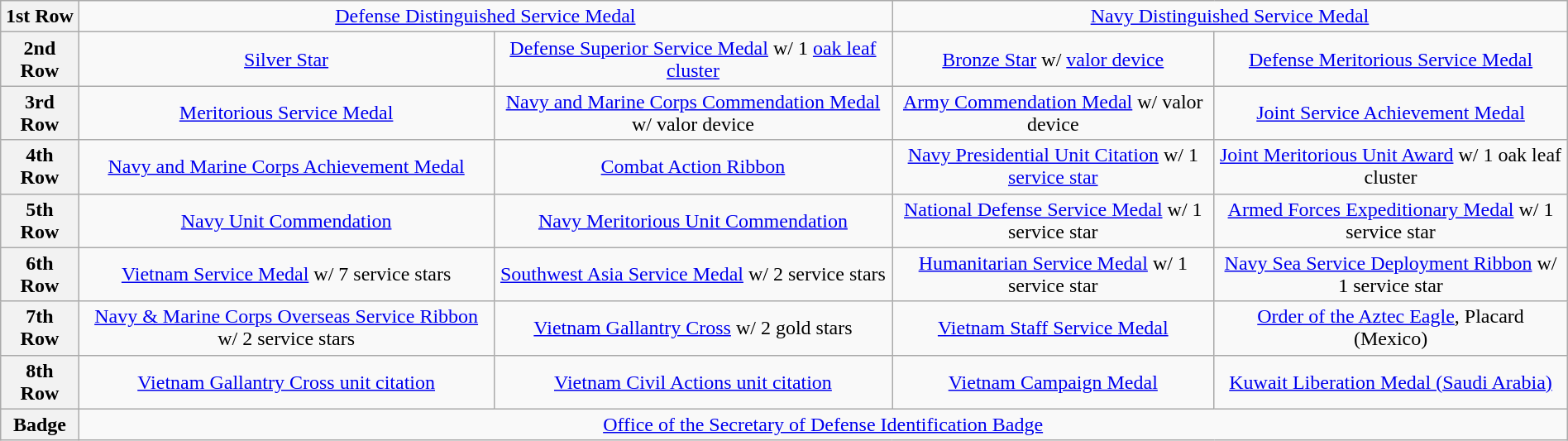<table class="wikitable" style="margin:1em auto; text-align:center;">
<tr>
<th>1st Row</th>
<td colspan="2"><a href='#'>Defense Distinguished Service Medal</a></td>
<td colspan="2"><a href='#'>Navy Distinguished Service Medal</a></td>
</tr>
<tr>
<th>2nd Row</th>
<td><a href='#'>Silver Star</a></td>
<td><a href='#'>Defense Superior Service Medal</a> w/ 1 <a href='#'>oak leaf cluster</a></td>
<td><a href='#'>Bronze Star</a> w/ <a href='#'>valor device</a></td>
<td><a href='#'>Defense Meritorious Service Medal</a></td>
</tr>
<tr>
<th>3rd Row</th>
<td><a href='#'>Meritorious Service Medal</a></td>
<td><a href='#'>Navy and Marine Corps Commendation Medal</a> w/ valor device</td>
<td><a href='#'>Army Commendation Medal</a> w/ valor device</td>
<td><a href='#'>Joint Service Achievement Medal</a></td>
</tr>
<tr>
<th>4th Row</th>
<td><a href='#'>Navy and Marine Corps Achievement Medal</a></td>
<td><a href='#'>Combat Action Ribbon</a></td>
<td><a href='#'>Navy Presidential Unit Citation</a> w/ 1 <a href='#'>service star</a></td>
<td><a href='#'>Joint Meritorious Unit Award</a> w/ 1 oak leaf cluster</td>
</tr>
<tr>
<th>5th Row</th>
<td><a href='#'>Navy Unit Commendation</a></td>
<td><a href='#'>Navy Meritorious Unit Commendation</a></td>
<td><a href='#'>National Defense Service Medal</a> w/ 1 service star</td>
<td><a href='#'>Armed Forces Expeditionary Medal</a> w/ 1 service star</td>
</tr>
<tr>
<th>6th Row</th>
<td><a href='#'>Vietnam Service Medal</a> w/ 7 service stars</td>
<td><a href='#'>Southwest Asia Service Medal</a> w/ 2 service stars</td>
<td><a href='#'>Humanitarian Service Medal</a> w/ 1 service star</td>
<td><a href='#'>Navy Sea Service Deployment Ribbon</a> w/ 1 service star</td>
</tr>
<tr>
<th>7th Row</th>
<td><a href='#'>Navy & Marine Corps Overseas Service Ribbon</a> w/ 2 service stars</td>
<td><a href='#'>Vietnam Gallantry Cross</a> w/ 2 gold stars</td>
<td><a href='#'>Vietnam Staff Service Medal</a></td>
<td><a href='#'>Order of the Aztec Eagle</a>, Placard (Mexico)</td>
</tr>
<tr>
<th>8th Row</th>
<td><a href='#'>Vietnam Gallantry Cross unit citation</a></td>
<td><a href='#'>Vietnam Civil Actions unit citation</a></td>
<td><a href='#'>Vietnam Campaign Medal</a></td>
<td><a href='#'>Kuwait Liberation Medal (Saudi Arabia)</a></td>
</tr>
<tr>
<th>Badge</th>
<td colspan="4"><a href='#'>Office of the Secretary of Defense Identification Badge</a></td>
</tr>
</table>
